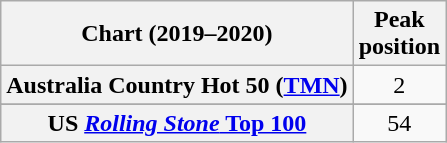<table class="wikitable sortable plainrowheaders" style="text-align:center">
<tr>
<th scope="col">Chart (2019–2020)</th>
<th scope="col">Peak<br>position</th>
</tr>
<tr>
<th scope="row">Australia Country Hot 50 (<a href='#'>TMN</a>)</th>
<td>2</td>
</tr>
<tr>
</tr>
<tr>
</tr>
<tr>
</tr>
<tr>
</tr>
<tr>
</tr>
<tr>
<th scope="row">US <a href='#'><em>Rolling Stone</em> Top 100</a></th>
<td>54</td>
</tr>
</table>
